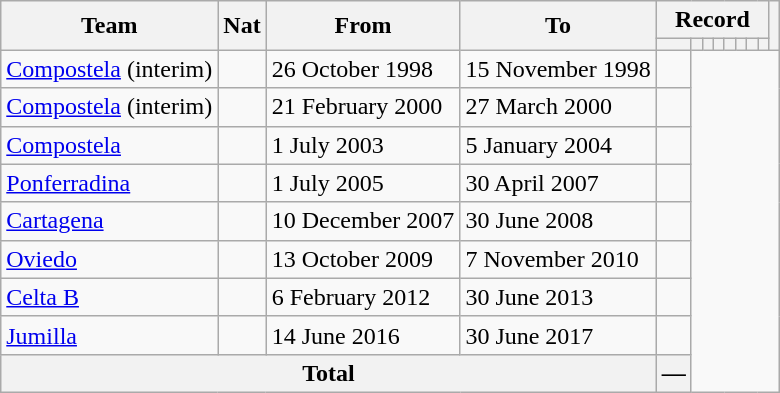<table class="wikitable" style="text-align: center">
<tr>
<th rowspan="2">Team</th>
<th rowspan="2">Nat</th>
<th rowspan="2">From</th>
<th rowspan="2">To</th>
<th colspan="8">Record</th>
<th rowspan=2></th>
</tr>
<tr>
<th></th>
<th></th>
<th></th>
<th></th>
<th></th>
<th></th>
<th></th>
<th></th>
</tr>
<tr>
<td align=left><a href='#'>Compostela</a> (interim)</td>
<td></td>
<td align=left>26 October 1998</td>
<td align=left>15 November 1998<br></td>
<td></td>
</tr>
<tr>
<td align=left><a href='#'>Compostela</a> (interim)</td>
<td></td>
<td align=left>21 February 2000</td>
<td align=left>27 March 2000<br></td>
<td></td>
</tr>
<tr>
<td align=left><a href='#'>Compostela</a></td>
<td></td>
<td align=left>1 July 2003</td>
<td align=left>5 January 2004<br></td>
<td></td>
</tr>
<tr>
<td align=left><a href='#'>Ponferradina</a></td>
<td></td>
<td align=left>1 July 2005</td>
<td align=left>30 April 2007<br></td>
<td></td>
</tr>
<tr>
<td align=left><a href='#'>Cartagena</a></td>
<td></td>
<td align=left>10 December 2007</td>
<td align=left>30 June 2008<br></td>
<td></td>
</tr>
<tr>
<td align=left><a href='#'>Oviedo</a></td>
<td></td>
<td align=left>13 October 2009</td>
<td align=left>7 November 2010<br></td>
<td></td>
</tr>
<tr>
<td align=left><a href='#'>Celta B</a></td>
<td></td>
<td align=left>6 February 2012</td>
<td align=left>30 June 2013<br></td>
<td></td>
</tr>
<tr>
<td align=left><a href='#'>Jumilla</a></td>
<td></td>
<td align=left>14 June 2016</td>
<td align=left>30 June 2017<br></td>
<td></td>
</tr>
<tr>
<th colspan="4">Total<br></th>
<th>—</th>
</tr>
</table>
